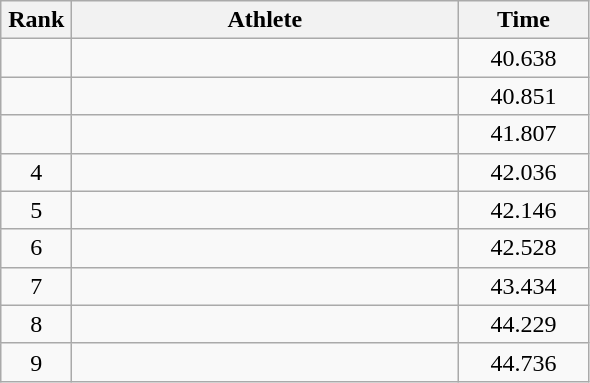<table class=wikitable style="text-align:center">
<tr>
<th width=40>Rank</th>
<th width=250>Athlete</th>
<th width=80>Time</th>
</tr>
<tr>
<td></td>
<td align=left></td>
<td>40.638</td>
</tr>
<tr>
<td></td>
<td align=left></td>
<td>40.851</td>
</tr>
<tr>
<td></td>
<td align=left></td>
<td>41.807</td>
</tr>
<tr>
<td>4</td>
<td align=left></td>
<td>42.036</td>
</tr>
<tr>
<td>5</td>
<td align=left></td>
<td>42.146</td>
</tr>
<tr>
<td>6</td>
<td align=left></td>
<td>42.528</td>
</tr>
<tr>
<td>7</td>
<td align=left></td>
<td>43.434</td>
</tr>
<tr>
<td>8</td>
<td align=left></td>
<td>44.229</td>
</tr>
<tr>
<td>9</td>
<td align=left></td>
<td>44.736</td>
</tr>
</table>
